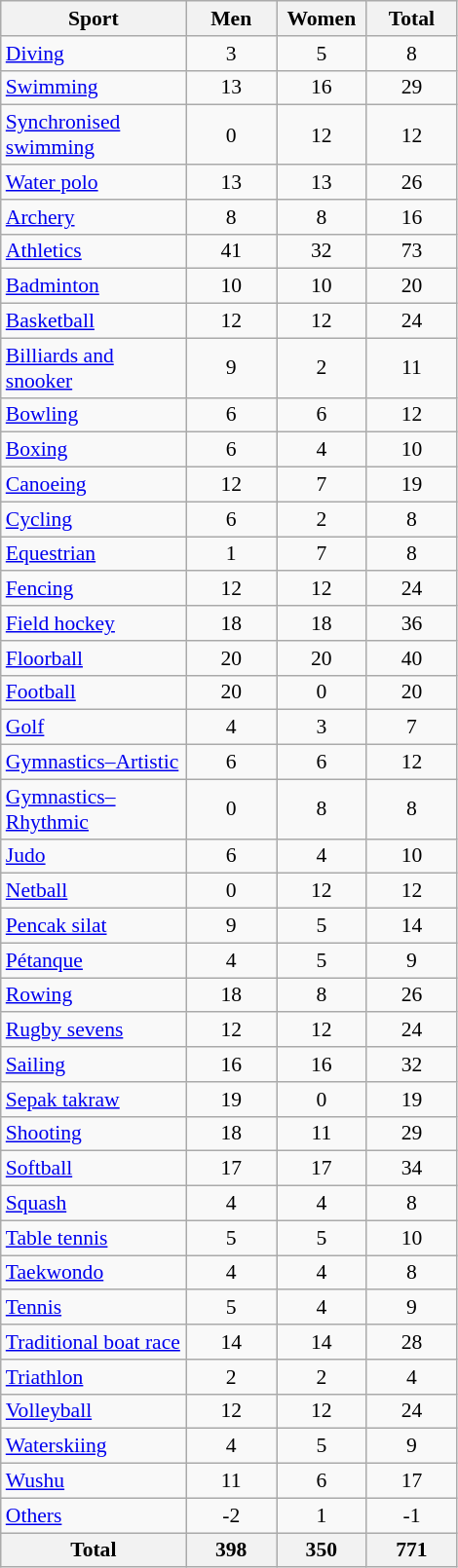<table class="wikitable sortable" style="font-size:90%; text-align:center;">
<tr>
<th width=120>Sport</th>
<th width=55>Men</th>
<th width=55>Women</th>
<th width=55>Total</th>
</tr>
<tr>
<td align=left><a href='#'>Diving</a></td>
<td>3</td>
<td>5</td>
<td>8</td>
</tr>
<tr>
<td align=left><a href='#'>Swimming</a></td>
<td>13</td>
<td>16</td>
<td>29</td>
</tr>
<tr>
<td align=left><a href='#'>Synchronised swimming</a></td>
<td>0</td>
<td>12</td>
<td>12</td>
</tr>
<tr>
<td align=left><a href='#'>Water polo</a></td>
<td>13</td>
<td>13</td>
<td>26</td>
</tr>
<tr>
<td align=left><a href='#'>Archery</a></td>
<td>8</td>
<td>8</td>
<td>16</td>
</tr>
<tr>
<td align=left><a href='#'>Athletics</a></td>
<td>41</td>
<td>32</td>
<td>73</td>
</tr>
<tr>
<td align=left><a href='#'>Badminton</a></td>
<td>10</td>
<td>10</td>
<td>20</td>
</tr>
<tr>
<td align=left><a href='#'>Basketball</a></td>
<td>12</td>
<td>12</td>
<td>24</td>
</tr>
<tr>
<td align=left><a href='#'>Billiards and snooker</a></td>
<td>9</td>
<td>2</td>
<td>11</td>
</tr>
<tr>
<td align=left><a href='#'>Bowling</a></td>
<td>6</td>
<td>6</td>
<td>12</td>
</tr>
<tr>
<td align=left><a href='#'>Boxing</a></td>
<td>6</td>
<td>4</td>
<td>10</td>
</tr>
<tr>
<td align=left><a href='#'>Canoeing</a></td>
<td>12</td>
<td>7</td>
<td>19</td>
</tr>
<tr>
<td align=left><a href='#'>Cycling</a></td>
<td>6</td>
<td>2</td>
<td>8</td>
</tr>
<tr>
<td align=left><a href='#'>Equestrian</a></td>
<td>1</td>
<td>7</td>
<td>8</td>
</tr>
<tr>
<td align=left><a href='#'>Fencing</a></td>
<td>12</td>
<td>12</td>
<td>24</td>
</tr>
<tr>
<td align=left><a href='#'>Field hockey</a></td>
<td>18</td>
<td>18</td>
<td>36</td>
</tr>
<tr>
<td align=left><a href='#'>Floorball</a></td>
<td>20</td>
<td>20</td>
<td>40</td>
</tr>
<tr>
<td align=left><a href='#'>Football</a></td>
<td>20</td>
<td>0</td>
<td>20</td>
</tr>
<tr>
<td align=left><a href='#'>Golf</a></td>
<td>4</td>
<td>3</td>
<td>7</td>
</tr>
<tr>
<td align=left><a href='#'>Gymnastics–Artistic</a></td>
<td>6</td>
<td>6</td>
<td>12</td>
</tr>
<tr>
<td align=left><a href='#'>Gymnastics–Rhythmic</a></td>
<td>0</td>
<td>8</td>
<td>8</td>
</tr>
<tr>
<td align=left><a href='#'>Judo</a></td>
<td>6</td>
<td>4</td>
<td>10</td>
</tr>
<tr>
<td align=left><a href='#'>Netball</a></td>
<td>0</td>
<td>12</td>
<td>12</td>
</tr>
<tr>
<td align=left><a href='#'>Pencak silat</a></td>
<td>9</td>
<td>5</td>
<td>14</td>
</tr>
<tr>
<td align=left><a href='#'>Pétanque</a></td>
<td>4</td>
<td>5</td>
<td>9</td>
</tr>
<tr>
<td align=left><a href='#'>Rowing</a></td>
<td>18</td>
<td>8</td>
<td>26</td>
</tr>
<tr>
<td align=left><a href='#'>Rugby sevens</a></td>
<td>12</td>
<td>12</td>
<td>24</td>
</tr>
<tr>
<td align=left><a href='#'>Sailing</a></td>
<td>16</td>
<td>16</td>
<td>32</td>
</tr>
<tr>
<td align=left><a href='#'>Sepak takraw</a></td>
<td>19</td>
<td>0</td>
<td>19</td>
</tr>
<tr>
<td align=left><a href='#'>Shooting</a></td>
<td>18</td>
<td>11</td>
<td>29</td>
</tr>
<tr>
<td align=left><a href='#'>Softball</a></td>
<td>17</td>
<td>17</td>
<td>34</td>
</tr>
<tr>
<td align=left><a href='#'>Squash</a></td>
<td>4</td>
<td>4</td>
<td>8</td>
</tr>
<tr>
<td align=left><a href='#'>Table tennis</a></td>
<td>5</td>
<td>5</td>
<td>10</td>
</tr>
<tr>
<td align=left><a href='#'>Taekwondo</a></td>
<td>4</td>
<td>4</td>
<td>8</td>
</tr>
<tr>
<td align=left><a href='#'>Tennis</a></td>
<td>5</td>
<td>4</td>
<td>9</td>
</tr>
<tr>
<td align=left><a href='#'>Traditional boat race</a></td>
<td>14</td>
<td>14</td>
<td>28</td>
</tr>
<tr>
<td align=left><a href='#'>Triathlon</a></td>
<td>2</td>
<td>2</td>
<td>4</td>
</tr>
<tr>
<td align=left><a href='#'>Volleyball</a></td>
<td>12</td>
<td>12</td>
<td>24</td>
</tr>
<tr>
<td align=left><a href='#'>Waterskiing</a></td>
<td>4</td>
<td>5</td>
<td>9</td>
</tr>
<tr>
<td align=left><a href='#'>Wushu</a></td>
<td>11</td>
<td>6</td>
<td>17</td>
</tr>
<tr>
<td align=left><a href='#'>Others</a></td>
<td>-2</td>
<td>1</td>
<td>-1</td>
</tr>
<tr class="sortbottom">
<th>Total</th>
<th>398</th>
<th>350</th>
<th>771</th>
</tr>
</table>
